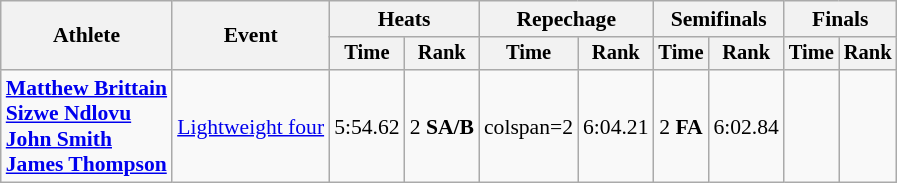<table class="wikitable" style="font-size:90%">
<tr>
<th rowspan="2">Athlete</th>
<th rowspan="2">Event</th>
<th colspan="2">Heats</th>
<th colspan="2">Repechage</th>
<th colspan="2">Semifinals</th>
<th colspan="2">Finals</th>
</tr>
<tr style="font-size:95%">
<th>Time</th>
<th>Rank</th>
<th>Time</th>
<th>Rank</th>
<th>Time</th>
<th>Rank</th>
<th>Time</th>
<th>Rank</th>
</tr>
<tr align=center>
<td align=left><strong><a href='#'>Matthew Brittain</a><br><a href='#'>Sizwe Ndlovu</a><br><a href='#'>John Smith</a><br><a href='#'>James Thompson</a></strong></td>
<td align=left><a href='#'>Lightweight four</a></td>
<td>5:54.62</td>
<td>2 <strong>SA/B</strong></td>
<td>colspan=2 </td>
<td>6:04.21</td>
<td>2 <strong>FA</strong></td>
<td>6:02.84</td>
<td></td>
</tr>
</table>
